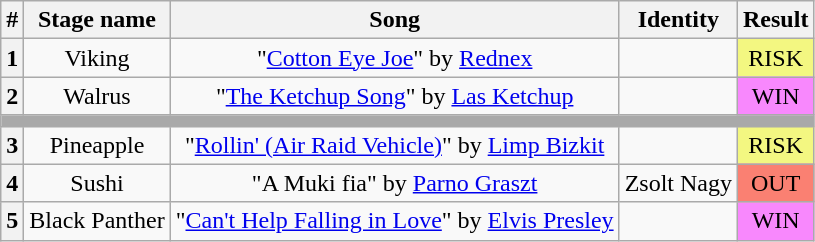<table class="wikitable plainrowheaders" style="text-align: center">
<tr>
<th>#</th>
<th>Stage name</th>
<th>Song</th>
<th>Identity</th>
<th>Result</th>
</tr>
<tr>
<th>1</th>
<td>Viking</td>
<td>"<a href='#'>Cotton Eye Joe</a>" by <a href='#'>Rednex</a></td>
<td></td>
<td bgcolor="F3F781">RISK</td>
</tr>
<tr>
<th>2</th>
<td>Walrus</td>
<td>"<a href='#'>The Ketchup Song</a>" by <a href='#'>Las Ketchup</a></td>
<td></td>
<td bgcolor="F888FD">WIN</td>
</tr>
<tr>
<th colspan="5" style="background:darkgrey"></th>
</tr>
<tr>
<th>3</th>
<td>Pineapple</td>
<td>"<a href='#'>Rollin' (Air Raid Vehicle)</a>" by <a href='#'>Limp Bizkit</a></td>
<td></td>
<td bgcolor="F3F781">RISK</td>
</tr>
<tr>
<th>4</th>
<td>Sushi</td>
<td>"A Muki fia" by <a href='#'>Parno Graszt</a></td>
<td>Zsolt Nagy</td>
<td bgcolor=salmon>OUT</td>
</tr>
<tr>
<th>5</th>
<td>Black Panther</td>
<td>"<a href='#'>Can't Help Falling in Love</a>" by <a href='#'>Elvis Presley</a></td>
<td></td>
<td bgcolor="F888FD">WIN</td>
</tr>
</table>
